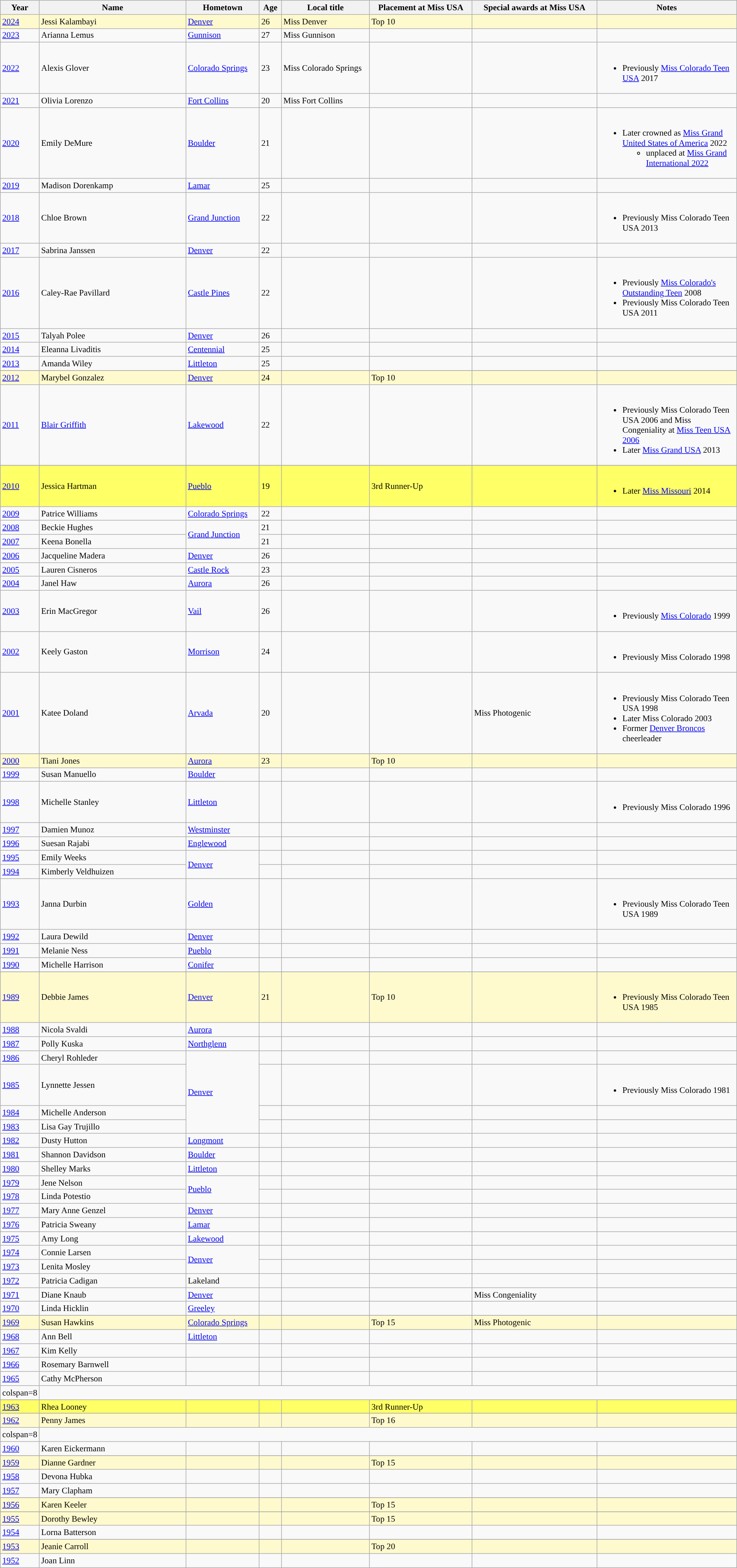<table class="wikitable"style="font-size:90%;">
<tr bgcolor="#efefef">
<th width=5%>Year</th>
<th width=20%>Name</th>
<th width=10%>Hometown</th>
<th width=3%>Age</th>
<th width="12%">Local title</th>
<th width=14%>Placement at Miss USA</th>
<th width=17%>Special awards at Miss USA</th>
<th width=31%>Notes</th>
</tr>
<tr style="background-color:#FFFACD;”">
<td><a href='#'>2024</a></td>
<td>Jessi Kalambayi</td>
<td><a href='#'>Denver</a></td>
<td>26</td>
<td>Miss Denver</td>
<td>Top 10</td>
<td></td>
<td></td>
</tr>
<tr>
<td><a href='#'>2023</a></td>
<td>Arianna Lemus</td>
<td><a href='#'>Gunnison</a></td>
<td>27</td>
<td>Miss Gunnison</td>
<td></td>
<td></td>
<td></td>
</tr>
<tr>
<td><a href='#'>2022</a></td>
<td>Alexis Glover</td>
<td><a href='#'>Colorado Springs</a></td>
<td>23</td>
<td>Miss Colorado Springs</td>
<td></td>
<td></td>
<td><br><ul><li>Previously <a href='#'>Miss Colorado Teen USA</a> 2017</li></ul></td>
</tr>
<tr>
<td><a href='#'>2021</a></td>
<td>Olivia Lorenzo</td>
<td><a href='#'>Fort Collins</a></td>
<td>20</td>
<td>Miss Fort Collins</td>
<td></td>
<td></td>
<td></td>
</tr>
<tr>
<td><a href='#'>2020</a></td>
<td>Emily DeMure</td>
<td><a href='#'>Boulder</a></td>
<td>21</td>
<td></td>
<td></td>
<td></td>
<td><br><ul><li>Later crowned as <a href='#'>Miss Grand United States of America</a> 2022<ul><li>unplaced at <a href='#'>Miss Grand International 2022</a></li></ul></li></ul></td>
</tr>
<tr>
<td><a href='#'>2019</a></td>
<td>Madison Dorenkamp</td>
<td><a href='#'>Lamar</a></td>
<td>25</td>
<td></td>
<td></td>
<td></td>
<td></td>
</tr>
<tr>
<td><a href='#'>2018</a></td>
<td>Chloe Brown</td>
<td><a href='#'>Grand Junction</a></td>
<td>22</td>
<td></td>
<td></td>
<td></td>
<td><br><ul><li>Previously Miss Colorado Teen USA 2013</li></ul></td>
</tr>
<tr>
<td><a href='#'>2017</a></td>
<td>Sabrina Janssen</td>
<td><a href='#'>Denver</a></td>
<td>22</td>
<td></td>
<td></td>
<td></td>
<td></td>
</tr>
<tr>
<td><a href='#'>2016</a></td>
<td>Caley-Rae Pavillard</td>
<td><a href='#'>Castle Pines</a></td>
<td>22</td>
<td></td>
<td></td>
<td></td>
<td><br><ul><li>Previously <a href='#'>Miss Colorado's Outstanding Teen</a> 2008</li><li>Previously Miss Colorado Teen USA 2011</li></ul></td>
</tr>
<tr>
<td><a href='#'>2015</a></td>
<td>Talyah Polee</td>
<td><a href='#'>Denver</a></td>
<td>26</td>
<td></td>
<td></td>
<td></td>
<td></td>
</tr>
<tr>
<td><a href='#'>2014</a></td>
<td>Eleanna Livaditis</td>
<td><a href='#'>Centennial</a></td>
<td>25</td>
<td></td>
<td></td>
<td></td>
<td></td>
</tr>
<tr>
<td><a href='#'>2013</a></td>
<td>Amanda Wiley</td>
<td><a href='#'>Littleton</a></td>
<td>25</td>
<td></td>
<td></td>
<td></td>
<td></td>
</tr>
<tr>
</tr>
<tr style="background-color:#FFFACD;">
<td><a href='#'>2012</a></td>
<td>Marybel Gonzalez</td>
<td><a href='#'>Denver</a></td>
<td>24</td>
<td></td>
<td>Top 10</td>
<td></td>
<td></td>
</tr>
<tr>
<td><a href='#'>2011</a></td>
<td><a href='#'>Blair Griffith</a></td>
<td><a href='#'>Lakewood</a></td>
<td>22</td>
<td></td>
<td></td>
<td></td>
<td><br><ul><li>Previously Miss Colorado Teen USA 2006 and Miss Congeniality at <a href='#'>Miss Teen USA 2006</a></li><li>Later <a href='#'>Miss Grand USA</a> 2013</li></ul></td>
</tr>
<tr>
</tr>
<tr style="background-color:#FFFF66;">
<td><a href='#'>2010</a></td>
<td>Jessica Hartman</td>
<td><a href='#'>Pueblo</a></td>
<td>19</td>
<td></td>
<td>3rd Runner-Up</td>
<td></td>
<td><br><ul><li>Later <a href='#'>Miss Missouri</a> 2014</li></ul></td>
</tr>
<tr>
<td><a href='#'>2009</a></td>
<td>Patrice Williams</td>
<td><a href='#'>Colorado Springs</a></td>
<td>22</td>
<td></td>
<td></td>
<td></td>
<td></td>
</tr>
<tr>
<td><a href='#'>2008</a></td>
<td>Beckie Hughes </td>
<td rowspan="2"><a href='#'>Grand Junction</a></td>
<td>21</td>
<td></td>
<td></td>
<td></td>
<td></td>
</tr>
<tr>
<td><a href='#'>2007</a></td>
<td>Keena Bonella</td>
<td>21</td>
<td></td>
<td></td>
<td></td>
<td></td>
</tr>
<tr>
<td><a href='#'>2006</a></td>
<td>Jacqueline Madera</td>
<td><a href='#'>Denver</a></td>
<td>26</td>
<td></td>
<td></td>
<td></td>
<td></td>
</tr>
<tr>
<td><a href='#'>2005</a></td>
<td>Lauren Cisneros</td>
<td><a href='#'>Castle Rock</a></td>
<td>23</td>
<td></td>
<td></td>
<td></td>
<td></td>
</tr>
<tr>
<td><a href='#'>2004</a></td>
<td>Janel Haw</td>
<td><a href='#'>Aurora</a></td>
<td>26</td>
<td></td>
<td></td>
<td></td>
<td></td>
</tr>
<tr>
<td><a href='#'>2003</a></td>
<td>Erin MacGregor</td>
<td><a href='#'>Vail</a></td>
<td>26</td>
<td></td>
<td></td>
<td></td>
<td><br><ul><li>Previously <a href='#'>Miss Colorado</a> 1999</li></ul></td>
</tr>
<tr>
<td><a href='#'>2002</a></td>
<td>Keely Gaston</td>
<td><a href='#'>Morrison</a></td>
<td>24</td>
<td></td>
<td></td>
<td></td>
<td><br><ul><li>Previously Miss Colorado 1998</li></ul></td>
</tr>
<tr>
<td><a href='#'>2001</a></td>
<td>Katee Doland</td>
<td><a href='#'>Arvada</a></td>
<td>20</td>
<td></td>
<td></td>
<td>Miss Photogenic</td>
<td><br><ul><li>Previously Miss Colorado Teen USA 1998</li><li>Later Miss Colorado 2003</li><li>Former <a href='#'>Denver Broncos</a> cheerleader</li></ul></td>
</tr>
<tr>
</tr>
<tr style="background-color:#FFFACD;">
<td><a href='#'>2000</a></td>
<td>Tiani Jones</td>
<td><a href='#'>Aurora</a></td>
<td>23</td>
<td></td>
<td>Top 10</td>
<td></td>
<td></td>
</tr>
<tr>
<td><a href='#'>1999</a></td>
<td>Susan Manuello</td>
<td><a href='#'>Boulder</a></td>
<td></td>
<td></td>
<td></td>
<td></td>
<td></td>
</tr>
<tr>
<td><a href='#'>1998</a></td>
<td>Michelle Stanley</td>
<td><a href='#'>Littleton</a></td>
<td></td>
<td></td>
<td></td>
<td></td>
<td><br><ul><li>Previously Miss Colorado 1996</li></ul></td>
</tr>
<tr>
<td><a href='#'>1997</a></td>
<td>Damien Munoz</td>
<td><a href='#'>Westminster</a></td>
<td></td>
<td></td>
<td></td>
<td></td>
<td></td>
</tr>
<tr>
<td><a href='#'>1996</a></td>
<td>Suesan Rajabi</td>
<td><a href='#'>Englewood</a></td>
<td></td>
<td></td>
<td></td>
<td></td>
<td></td>
</tr>
<tr>
<td><a href='#'>1995</a></td>
<td>Emily Weeks</td>
<td rowspan="2"><a href='#'>Denver</a></td>
<td></td>
<td></td>
<td></td>
<td></td>
<td></td>
</tr>
<tr>
<td><a href='#'>1994</a></td>
<td>Kimberly Veldhuizen</td>
<td></td>
<td></td>
<td></td>
<td></td>
<td></td>
</tr>
<tr>
<td><a href='#'>1993</a></td>
<td>Janna Durbin</td>
<td><a href='#'>Golden</a></td>
<td></td>
<td></td>
<td></td>
<td></td>
<td><br><ul><li>Previously Miss Colorado Teen USA 1989</li></ul></td>
</tr>
<tr>
<td><a href='#'>1992</a></td>
<td>Laura Dewild</td>
<td><a href='#'>Denver</a></td>
<td></td>
<td></td>
<td></td>
<td></td>
<td></td>
</tr>
<tr>
<td><a href='#'>1991</a></td>
<td>Melanie Ness</td>
<td><a href='#'>Pueblo</a></td>
<td></td>
<td></td>
<td></td>
<td></td>
<td></td>
</tr>
<tr>
<td><a href='#'>1990</a></td>
<td>Michelle Harrison</td>
<td><a href='#'>Conifer</a></td>
<td></td>
<td></td>
<td></td>
<td></td>
<td></td>
</tr>
<tr>
</tr>
<tr style="background-color:#FFFACD;">
<td><a href='#'>1989</a></td>
<td>Debbie James</td>
<td><a href='#'>Denver</a></td>
<td>21</td>
<td></td>
<td>Top 10</td>
<td></td>
<td><br><ul><li>Previously Miss Colorado Teen USA 1985</li></ul></td>
</tr>
<tr>
<td><a href='#'>1988</a></td>
<td>Nicola Svaldi</td>
<td><a href='#'>Aurora</a></td>
<td></td>
<td></td>
<td></td>
<td></td>
<td></td>
</tr>
<tr>
<td><a href='#'>1987</a></td>
<td>Polly Kuska</td>
<td><a href='#'>Northglenn</a></td>
<td></td>
<td></td>
<td></td>
<td></td>
<td></td>
</tr>
<tr>
<td><a href='#'>1986</a></td>
<td>Cheryl Rohleder</td>
<td rowspan="4"><a href='#'>Denver</a></td>
<td></td>
<td></td>
<td></td>
<td></td>
<td></td>
</tr>
<tr>
<td><a href='#'>1985</a></td>
<td>Lynnette Jessen</td>
<td></td>
<td></td>
<td></td>
<td></td>
<td><br><ul><li>Previously Miss Colorado 1981</li></ul></td>
</tr>
<tr>
<td><a href='#'>1984</a></td>
<td>Michelle Anderson</td>
<td></td>
<td></td>
<td></td>
<td></td>
<td></td>
</tr>
<tr>
<td><a href='#'>1983</a></td>
<td>Lisa Gay Trujillo</td>
<td></td>
<td></td>
<td></td>
<td></td>
<td></td>
</tr>
<tr>
<td><a href='#'>1982</a></td>
<td>Dusty Hutton</td>
<td><a href='#'>Longmont</a></td>
<td></td>
<td></td>
<td></td>
<td></td>
<td></td>
</tr>
<tr>
<td><a href='#'>1981</a></td>
<td>Shannon Davidson</td>
<td><a href='#'>Boulder</a></td>
<td></td>
<td></td>
<td></td>
<td></td>
<td></td>
</tr>
<tr>
<td><a href='#'>1980</a></td>
<td>Shelley Marks</td>
<td><a href='#'>Littleton</a></td>
<td></td>
<td></td>
<td></td>
<td></td>
<td></td>
</tr>
<tr>
<td><a href='#'>1979</a></td>
<td>Jene Nelson</td>
<td rowspan="2"><a href='#'>Pueblo</a></td>
<td></td>
<td></td>
<td></td>
<td></td>
<td></td>
</tr>
<tr>
<td><a href='#'>1978</a></td>
<td>Linda Potestio</td>
<td></td>
<td></td>
<td></td>
<td></td>
<td></td>
</tr>
<tr>
<td><a href='#'>1977</a></td>
<td>Mary Anne Genzel</td>
<td><a href='#'>Denver</a></td>
<td></td>
<td></td>
<td></td>
<td></td>
<td></td>
</tr>
<tr>
<td><a href='#'>1976</a></td>
<td>Patricia Sweany</td>
<td><a href='#'>Lamar</a></td>
<td></td>
<td></td>
<td></td>
<td></td>
<td></td>
</tr>
<tr>
<td><a href='#'>1975</a></td>
<td>Amy Long</td>
<td><a href='#'>Lakewood</a></td>
<td></td>
<td></td>
<td></td>
<td></td>
<td></td>
</tr>
<tr>
<td><a href='#'>1974</a></td>
<td>Connie Larsen</td>
<td rowspan="2"><a href='#'>Denver</a></td>
<td></td>
<td></td>
<td></td>
<td></td>
<td></td>
</tr>
<tr>
<td><a href='#'>1973</a></td>
<td>Lenita Mosley</td>
<td></td>
<td></td>
<td></td>
<td></td>
<td></td>
</tr>
<tr>
<td><a href='#'>1972</a></td>
<td>Patricia Cadigan</td>
<td>Lakeland</td>
<td></td>
<td></td>
<td></td>
<td></td>
<td></td>
</tr>
<tr>
<td><a href='#'>1971</a></td>
<td>Diane Knaub</td>
<td><a href='#'>Denver</a></td>
<td></td>
<td></td>
<td></td>
<td>Miss Congeniality</td>
<td></td>
</tr>
<tr>
<td><a href='#'>1970</a></td>
<td>Linda Hicklin</td>
<td><a href='#'>Greeley</a></td>
<td></td>
<td></td>
<td></td>
<td></td>
<td></td>
</tr>
<tr>
</tr>
<tr style="background-color:#FFFACD;">
<td><a href='#'>1969</a></td>
<td>Susan Hawkins</td>
<td><a href='#'>Colorado Springs</a></td>
<td></td>
<td></td>
<td>Top 15</td>
<td>Miss Photogenic</td>
<td></td>
</tr>
<tr>
<td><a href='#'>1968</a></td>
<td>Ann Bell</td>
<td><a href='#'>Littleton</a></td>
<td></td>
<td></td>
<td></td>
<td></td>
<td></td>
</tr>
<tr>
<td><a href='#'>1967</a></td>
<td>Kim Kelly</td>
<td></td>
<td></td>
<td></td>
<td></td>
<td></td>
<td></td>
</tr>
<tr>
<td><a href='#'>1966</a></td>
<td>Rosemary Barnwell</td>
<td></td>
<td></td>
<td></td>
<td></td>
<td></td>
<td></td>
</tr>
<tr>
<td><a href='#'>1965</a></td>
<td>Cathy McPherson</td>
<td></td>
<td></td>
<td></td>
<td></td>
<td></td>
<td></td>
</tr>
<tr>
<td>colspan=8 </td>
</tr>
<tr>
</tr>
<tr style="background-color:#FFFF66;">
<td><a href='#'>1963</a></td>
<td>Rhea Looney</td>
<td></td>
<td></td>
<td></td>
<td>3rd Runner-Up</td>
<td></td>
<td></td>
</tr>
<tr>
</tr>
<tr style="background-color:#FFFACD;">
<td><a href='#'>1962</a></td>
<td>Penny James</td>
<td></td>
<td></td>
<td></td>
<td>Top 16</td>
<td></td>
<td></td>
</tr>
<tr>
<td>colspan=8 </td>
</tr>
<tr>
<td><a href='#'>1960</a></td>
<td>Karen Eickermann</td>
<td></td>
<td></td>
<td></td>
<td></td>
<td></td>
<td></td>
</tr>
<tr>
</tr>
<tr style="background-color:#FFFACD;">
<td><a href='#'>1959</a></td>
<td>Dianne Gardner</td>
<td></td>
<td></td>
<td></td>
<td>Top 15</td>
<td></td>
<td></td>
</tr>
<tr>
<td><a href='#'>1958</a></td>
<td>Devona Hubka</td>
<td></td>
<td></td>
<td></td>
<td></td>
<td></td>
<td></td>
</tr>
<tr>
<td><a href='#'>1957</a></td>
<td>Mary Clapham</td>
<td></td>
<td></td>
<td></td>
<td></td>
<td></td>
<td></td>
</tr>
<tr>
</tr>
<tr style="background-color:#FFFACD;">
<td><a href='#'>1956</a></td>
<td>Karen Keeler</td>
<td></td>
<td></td>
<td></td>
<td>Top 15</td>
<td></td>
<td></td>
</tr>
<tr>
</tr>
<tr style="background-color:#FFFACD;">
<td><a href='#'>1955</a></td>
<td>Dorothy Bewley</td>
<td></td>
<td></td>
<td></td>
<td>Top 15</td>
<td></td>
<td></td>
</tr>
<tr>
<td><a href='#'>1954</a></td>
<td>Lorna Batterson</td>
<td></td>
<td></td>
<td></td>
<td></td>
<td></td>
<td></td>
</tr>
<tr>
</tr>
<tr style="background-color:#FFFACD;">
<td><a href='#'>1953</a></td>
<td>Jeanie Carroll</td>
<td></td>
<td></td>
<td></td>
<td>Top 20</td>
<td></td>
<td></td>
</tr>
<tr>
<td><a href='#'>1952</a></td>
<td>Joan Linn</td>
<td></td>
<td></td>
<td></td>
<td></td>
<td></td>
<td></td>
</tr>
</table>
